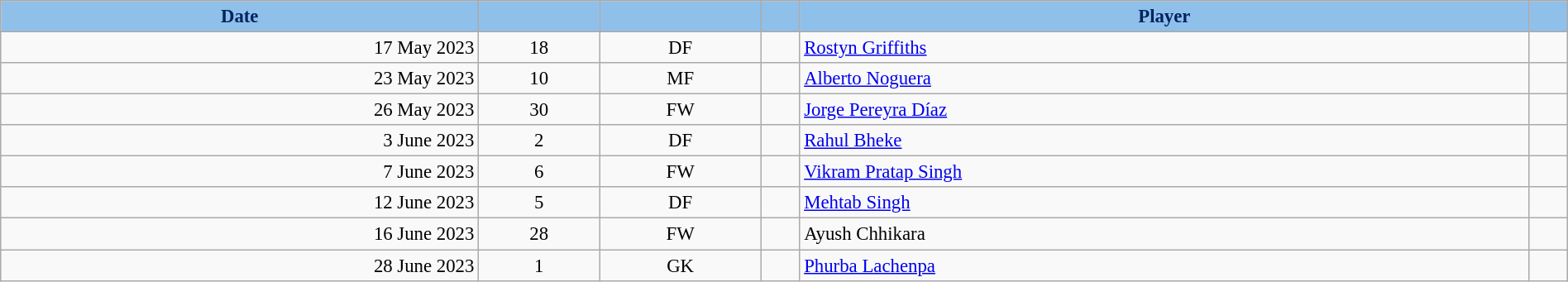<table class="wikitable sortable" style="text-align:center; font-size:95%; width:100%;">
<tr>
<th style="background-color:#8FC0E9; color:#022360;">Date</th>
<th style="background-color:#8FC0E9; color:#022360;"></th>
<th style="background-color:#8FC0E9; color:#022360;"></th>
<th style="background-color:#8FC0E9; color:#022360;"></th>
<th style="background-color:#8FC0E9; color:#022360;">Player</th>
<th style="background-color:#8FC0E9; color:#022360;" class="unsortable"></th>
</tr>
<tr>
<td style="text-align:right;">17 May 2023</td>
<td>18</td>
<td>DF</td>
<td></td>
<td style="text-align:left;"><a href='#'>Rostyn Griffiths</a></td>
<td></td>
</tr>
<tr>
<td style="text-align:right;">23 May 2023</td>
<td>10</td>
<td>MF</td>
<td></td>
<td style="text-align:left;"><a href='#'>Alberto Noguera</a></td>
<td></td>
</tr>
<tr>
<td style="text-align:right;">26 May 2023</td>
<td>30</td>
<td>FW</td>
<td></td>
<td style="text-align:left;"><a href='#'>Jorge Pereyra Díaz</a></td>
<td></td>
</tr>
<tr>
<td style="text-align:right;">3 June 2023</td>
<td>2</td>
<td>DF</td>
<td></td>
<td style="text-align:left;"><a href='#'>Rahul Bheke</a></td>
<td></td>
</tr>
<tr>
<td style="text-align:right;">7 June 2023</td>
<td>6</td>
<td>FW</td>
<td></td>
<td style="text-align:left;"><a href='#'>Vikram Pratap Singh</a></td>
<td></td>
</tr>
<tr>
<td style="text-align:right;">12 June 2023</td>
<td>5</td>
<td>DF</td>
<td></td>
<td style="text-align:left;"><a href='#'>Mehtab Singh</a></td>
<td></td>
</tr>
<tr>
<td style="text-align:right;">16 June 2023</td>
<td>28</td>
<td>FW</td>
<td></td>
<td style="text-align:left;">Ayush Chhikara</td>
<td></td>
</tr>
<tr>
<td style="text-align:right;">28 June 2023</td>
<td>1</td>
<td>GK</td>
<td></td>
<td style="text-align:left;"><a href='#'>Phurba Lachenpa</a></td>
<td></td>
</tr>
</table>
